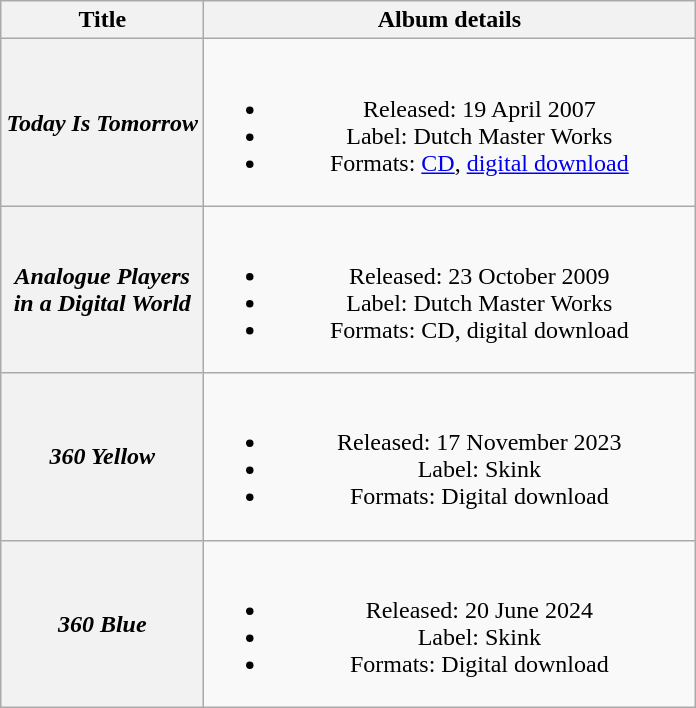<table class="wikitable plainrowheaders" style="text-align:center;">
<tr>
<th scope="col" style="width:8em;">Title</th>
<th scope="col" style="width:20em;">Album details</th>
</tr>
<tr>
<th scope="row"><em>Today Is Tomorrow</em></th>
<td><br><ul><li>Released: 19 April 2007</li><li>Label: Dutch Master Works</li><li>Formats: <a href='#'>CD</a>, <a href='#'>digital download</a></li></ul></td>
</tr>
<tr>
<th scope="row"><em>Analogue Players in a Digital World</em></th>
<td><br><ul><li>Released: 23 October 2009</li><li>Label: Dutch Master Works</li><li>Formats: CD, digital download</li></ul></td>
</tr>
<tr>
<th scope="row"><em>360 Yellow</em></th>
<td><br><ul><li>Released: 17 November 2023</li><li>Label: Skink</li><li>Formats: Digital download</li></ul></td>
</tr>
<tr>
<th scope="row"><em>360 Blue</em></th>
<td><br><ul><li>Released: 20 June 2024</li><li>Label: Skink</li><li>Formats: Digital download</li></ul></td>
</tr>
</table>
